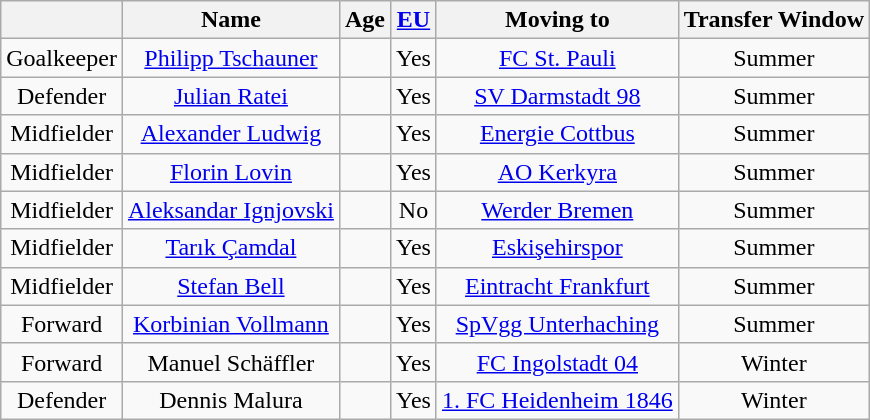<table class="wikitable" Style="text-align: center">
<tr>
<th></th>
<th>Name</th>
<th>Age</th>
<th><a href='#'>EU</a></th>
<th>Moving to</th>
<th>Transfer Window</th>
</tr>
<tr>
<td>Goalkeeper</td>
<td><a href='#'>Philipp Tschauner</a></td>
<td></td>
<td>Yes</td>
<td><a href='#'>FC St. Pauli</a></td>
<td>Summer</td>
</tr>
<tr>
<td>Defender</td>
<td><a href='#'>Julian Ratei</a></td>
<td></td>
<td>Yes</td>
<td><a href='#'>SV Darmstadt 98</a></td>
<td>Summer</td>
</tr>
<tr>
<td>Midfielder</td>
<td><a href='#'>Alexander Ludwig</a></td>
<td></td>
<td>Yes</td>
<td><a href='#'>Energie Cottbus</a></td>
<td>Summer</td>
</tr>
<tr>
<td>Midfielder</td>
<td><a href='#'>Florin Lovin</a></td>
<td></td>
<td>Yes</td>
<td><a href='#'>AO Kerkyra</a></td>
<td>Summer</td>
</tr>
<tr>
<td>Midfielder</td>
<td><a href='#'>Aleksandar Ignjovski</a></td>
<td></td>
<td>No</td>
<td><a href='#'>Werder Bremen</a></td>
<td>Summer</td>
</tr>
<tr>
<td>Midfielder</td>
<td><a href='#'>Tarık Çamdal</a></td>
<td></td>
<td>Yes</td>
<td><a href='#'>Eskişehirspor</a></td>
<td>Summer</td>
</tr>
<tr>
<td>Midfielder</td>
<td><a href='#'>Stefan Bell</a></td>
<td></td>
<td>Yes</td>
<td><a href='#'>Eintracht Frankfurt</a></td>
<td>Summer</td>
</tr>
<tr>
<td>Forward</td>
<td><a href='#'>Korbinian Vollmann</a></td>
<td></td>
<td>Yes</td>
<td><a href='#'>SpVgg Unterhaching</a></td>
<td>Summer</td>
</tr>
<tr>
<td>Forward</td>
<td>Manuel Schäffler</td>
<td></td>
<td>Yes</td>
<td><a href='#'>FC Ingolstadt 04</a></td>
<td>Winter</td>
</tr>
<tr>
<td>Defender</td>
<td>Dennis Malura</td>
<td></td>
<td>Yes</td>
<td><a href='#'>1. FC Heidenheim 1846</a></td>
<td>Winter</td>
</tr>
</table>
